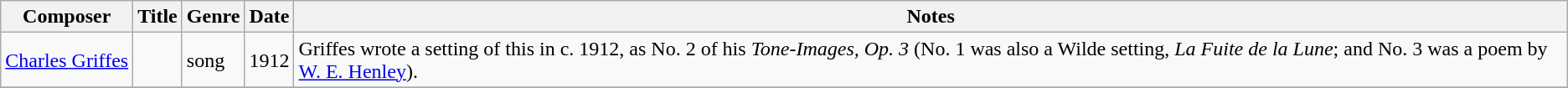<table class="wikitable sortable" style="text-align: left">
<tr>
<th>Composer</th>
<th>Title</th>
<th>Genre</th>
<th>Date</th>
<th>Notes</th>
</tr>
<tr>
<td><a href='#'>Charles Griffes</a></td>
<td></td>
<td>song</td>
<td>1912</td>
<td>Griffes wrote a setting of this in c. 1912, as No. 2 of his <em>Tone-Images, Op. 3</em> (No. 1 was also a Wilde setting, <em>La Fuite de la Lune</em>; and No. 3 was a poem by <a href='#'>W. E. Henley</a>).</td>
</tr>
<tr>
</tr>
</table>
